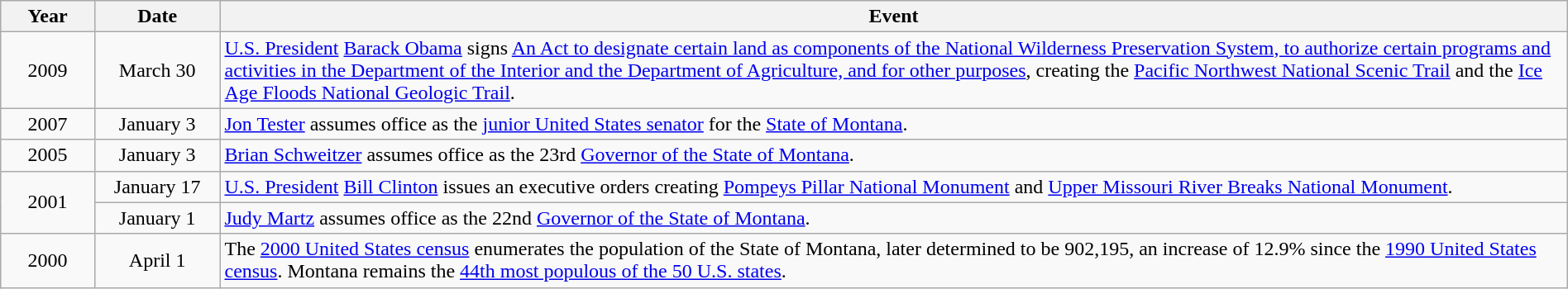<table class="wikitable" style="width:100%;">
<tr>
<th style="width:6%">Year</th>
<th style="width:8%">Date</th>
<th style="width:86%">Event</th>
</tr>
<tr>
<td align=center rowspan=1>2009</td>
<td align=center>March 30</td>
<td><a href='#'>U.S. President</a> <a href='#'>Barack Obama</a> signs <a href='#'>An Act to designate certain land as components of the National Wilderness Preservation System, to authorize certain programs and activities in the Department of the Interior and the Department of Agriculture, and for other purposes</a>, creating the <a href='#'>Pacific Northwest National Scenic Trail</a> and the <a href='#'>Ice Age Floods National Geologic Trail</a>.</td>
</tr>
<tr>
<td align=center rowspan=1>2007</td>
<td align=center>January 3</td>
<td><a href='#'>Jon Tester</a> assumes office as the <a href='#'>junior United States senator</a> for the <a href='#'>State of Montana</a>.</td>
</tr>
<tr>
<td align=center rowspan=1>2005</td>
<td align=center>January 3</td>
<td><a href='#'>Brian Schweitzer</a> assumes office as the 23rd <a href='#'>Governor of the State of Montana</a>.</td>
</tr>
<tr>
<td align=center rowspan=2>2001</td>
<td align=center>January 17</td>
<td><a href='#'>U.S. President</a> <a href='#'>Bill Clinton</a> issues an executive orders creating <a href='#'>Pompeys Pillar National Monument</a> and <a href='#'>Upper Missouri River Breaks National Monument</a>.</td>
</tr>
<tr>
<td align=center>January 1</td>
<td><a href='#'>Judy Martz</a> assumes office as the 22nd <a href='#'>Governor of the State of Montana</a>.</td>
</tr>
<tr>
<td align=center rowspan=1>2000</td>
<td align=center>April 1</td>
<td>The <a href='#'>2000 United States census</a> enumerates the population of the State of Montana, later determined to be 902,195, an increase of 12.9% since the <a href='#'>1990 United States census</a>. Montana remains the <a href='#'>44th most populous of the 50 U.S. states</a>.</td>
</tr>
</table>
